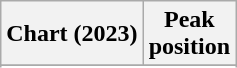<table class="wikitable plainrowheaders" style="text-align:center;">
<tr>
<th scope="col">Chart (2023)</th>
<th scope="col">Peak<br>position</th>
</tr>
<tr>
</tr>
<tr>
</tr>
</table>
